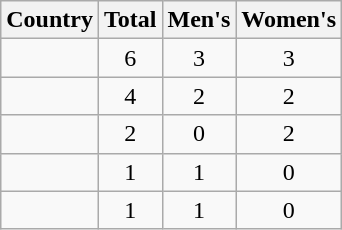<table class="wikitable sortable" style="text-align:center">
<tr>
<th>Country</th>
<th>Total</th>
<th>Men's</th>
<th>Women's</th>
</tr>
<tr>
<td align=left></td>
<td>6</td>
<td>3</td>
<td>3</td>
</tr>
<tr>
<td align=left></td>
<td>4</td>
<td>2</td>
<td>2</td>
</tr>
<tr>
<td align=left></td>
<td>2</td>
<td>0</td>
<td>2</td>
</tr>
<tr>
<td align=left></td>
<td>1</td>
<td>1</td>
<td>0</td>
</tr>
<tr>
<td align=left></td>
<td>1</td>
<td>1</td>
<td>0</td>
</tr>
</table>
